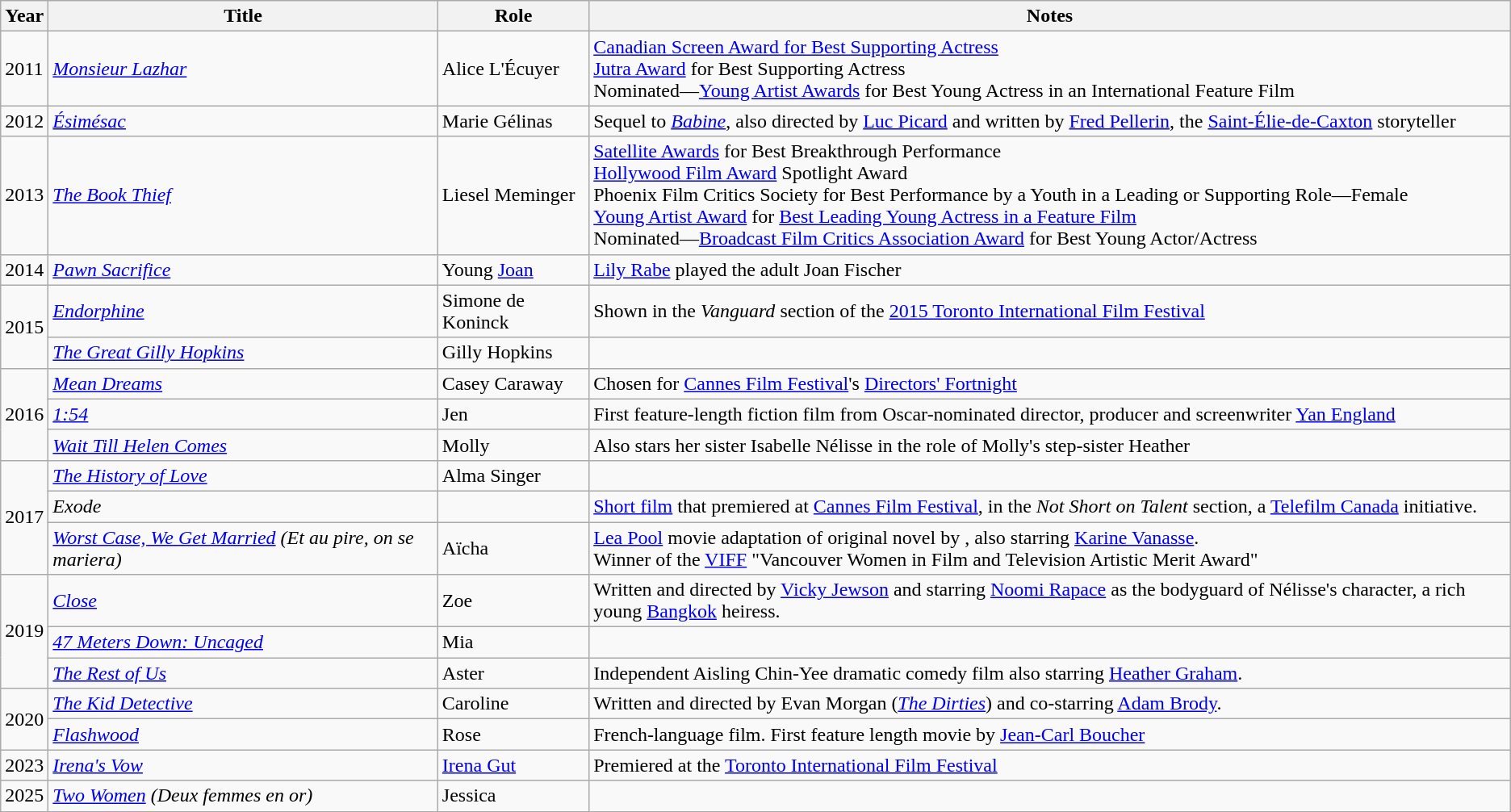<table class="wikitable sortable">
<tr>
<th>Year</th>
<th>Title</th>
<th>Role</th>
<th class="unsortable">Notes</th>
</tr>
<tr>
<td>2011</td>
<td><em><a href='#'>Monsieur Lazhar</a></em></td>
<td>Alice L'Écuyer</td>
<td><a href='#'>Canadian Screen Award for Best Supporting Actress</a><br> <a href='#'>Jutra Award</a> for Best Supporting Actress<br>Nominated—<a href='#'>Young Artist Awards</a> for Best Young Actress in an International Feature Film</td>
</tr>
<tr>
<td>2012</td>
<td><em><a href='#'>Ésimésac</a></em></td>
<td>Marie Gélinas</td>
<td>Sequel to <em><a href='#'>Babine</a></em>, also directed by <a href='#'>Luc Picard</a> and written by <a href='#'>Fred Pellerin</a>, the <a href='#'>Saint-Élie-de-Caxton</a> storyteller</td>
</tr>
<tr>
<td>2013</td>
<td data-sort-value="Book Thief, The"><em><a href='#'>The Book Thief</a></em></td>
<td>Liesel Meminger</td>
<td><a href='#'>Satellite Awards</a> for Best Breakthrough Performance<br> <a href='#'>Hollywood Film Award</a> Spotlight Award<br> Phoenix Film Critics Society for Best Performance by a Youth in a Leading or Supporting Role—Female<br><a href='#'>Young Artist Award</a> for <a href='#'>Best Leading Young Actress in a Feature Film</a><br>Nominated—<a href='#'>Broadcast Film Critics Association Award</a> for Best Young Actor/Actress</td>
</tr>
<tr>
<td>2014</td>
<td><em><a href='#'>Pawn Sacrifice</a></em></td>
<td>Young <a href='#'>Joan</a></td>
<td><a href='#'>Lily Rabe</a> played the adult Joan Fischer</td>
</tr>
<tr>
<td rowspan="2">2015</td>
<td><em><a href='#'>Endorphine</a></em></td>
<td>Simone de Koninck</td>
<td>Shown in the <em>Vanguard</em> section of the <a href='#'>2015 Toronto International Film Festival</a></td>
</tr>
<tr>
<td data-sort-value="Great Gilly Hopkins, The"><em><a href='#'>The Great Gilly Hopkins</a></em></td>
<td>Gilly Hopkins</td>
<td></td>
</tr>
<tr>
<td rowspan="3">2016</td>
<td><em><a href='#'>Mean Dreams</a></em></td>
<td>Casey Caraway</td>
<td>Chosen for <a href='#'>Cannes Film Festival</a>'s <a href='#'>Directors' Fortnight</a></td>
</tr>
<tr>
<td><em><a href='#'>1:54</a></em></td>
<td>Jen</td>
<td>First feature-length fiction film from Oscar-nominated director, producer and screenwriter <a href='#'>Yan England</a></td>
</tr>
<tr>
<td><em><a href='#'>Wait Till Helen Comes</a></em></td>
<td>Molly</td>
<td>Also stars her sister Isabelle Nélisse in the role of Molly's step-sister Heather</td>
</tr>
<tr>
<td rowspan="3">2017</td>
<td data-sort-value="History of Love, The"><em><a href='#'>The History of Love</a></em></td>
<td>Alma Singer</td>
<td></td>
</tr>
<tr>
<td><em>Exode</em></td>
<td></td>
<td><a href='#'>Short film</a> that premiered at <a href='#'>Cannes Film Festival</a>, in the <em>Not Short on Talent</em> section, a <a href='#'>Telefilm Canada</a> initiative.</td>
</tr>
<tr>
<td><em><a href='#'>Worst Case, We Get Married</a> (Et au pire, on se mariera)</em></td>
<td>Aïcha</td>
<td><a href='#'>Lea Pool</a> movie adaptation of original novel by , also starring <a href='#'>Karine Vanasse</a>.<br>Winner of the <a href='#'>VIFF</a> "Vancouver Women in Film and Television Artistic Merit Award"</td>
</tr>
<tr>
<td rowspan="3">2019</td>
<td><em><a href='#'>Close</a></em></td>
<td>Zoe</td>
<td>Written and directed by <a href='#'>Vicky Jewson</a> and starring <a href='#'>Noomi Rapace</a> as the bodyguard of Nélisse's character, a rich young <a href='#'>Bangkok</a> heiress.</td>
</tr>
<tr>
<td><em><a href='#'>47 Meters Down: Uncaged</a></em></td>
<td>Mia</td>
<td></td>
</tr>
<tr>
<td data-sort-value="Rest of Us, The"><em><a href='#'>The Rest of Us</a></em></td>
<td>Aster</td>
<td>Independent Aisling Chin-Yee dramatic comedy film also starring <a href='#'>Heather Graham</a>.</td>
</tr>
<tr>
<td rowspan="2">2020</td>
<td data-sort-value="Kid Detective, The"><em><a href='#'>The Kid Detective</a></em></td>
<td>Caroline</td>
<td>Written and directed by Evan Morgan (<em><a href='#'>The Dirties</a></em>) and co-starring <a href='#'>Adam Brody</a>.</td>
</tr>
<tr>
<td><em><a href='#'>Flashwood</a></em></td>
<td>Rose</td>
<td>French-language film. First feature length movie by <a href='#'>Jean-Carl Boucher</a></td>
</tr>
<tr>
<td>2023</td>
<td><em><a href='#'>Irena's Vow</a></em></td>
<td><a href='#'>Irena Gut</a></td>
<td>Premiered at the <a href='#'>Toronto International Film Festival</a></td>
</tr>
<tr>
<td>2025</td>
<td><em><a href='#'>Two Women</a> (Deux femmes en or)</em></td>
<td>Jessica</td>
<td></td>
</tr>
</table>
